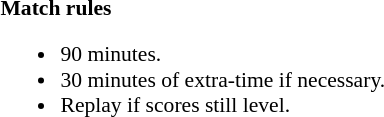<table width=100% style="font-size: 90%">
<tr>
<td width=50% valign=top><br><strong>Match rules</strong><ul><li>90 minutes.</li><li>30 minutes of extra-time if necessary.</li><li>Replay if scores still level.</li></ul></td>
</tr>
</table>
